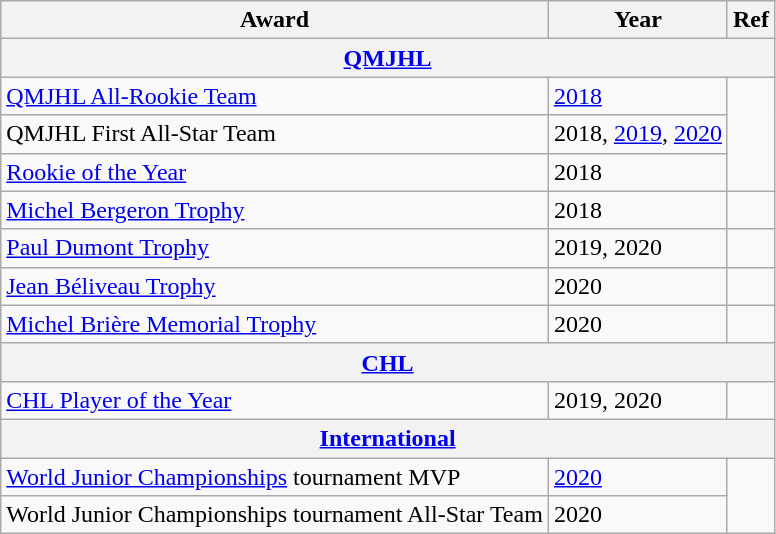<table class="wikitable">
<tr>
<th>Award</th>
<th>Year</th>
<th>Ref</th>
</tr>
<tr>
<th colspan="3"><a href='#'>QMJHL</a></th>
</tr>
<tr>
<td><a href='#'>QMJHL All-Rookie Team</a></td>
<td><a href='#'>2018</a></td>
<td rowspan="3"></td>
</tr>
<tr>
<td>QMJHL First All-Star Team</td>
<td>2018, <a href='#'>2019</a>, <a href='#'>2020</a></td>
</tr>
<tr>
<td><a href='#'>Rookie of the Year</a></td>
<td>2018</td>
</tr>
<tr>
<td><a href='#'>Michel Bergeron Trophy</a></td>
<td>2018</td>
<td></td>
</tr>
<tr>
<td><a href='#'>Paul Dumont Trophy</a></td>
<td>2019, 2020</td>
<td></td>
</tr>
<tr>
<td><a href='#'>Jean Béliveau Trophy</a></td>
<td>2020</td>
<td></td>
</tr>
<tr>
<td><a href='#'>Michel Brière Memorial Trophy</a></td>
<td>2020</td>
<td></td>
</tr>
<tr>
<th colspan="3"><a href='#'>CHL</a></th>
</tr>
<tr>
<td><a href='#'>CHL Player of the Year</a></td>
<td>2019, 2020</td>
<td></td>
</tr>
<tr>
<th colspan="3"><a href='#'>International</a></th>
</tr>
<tr>
<td><a href='#'>World Junior Championships</a> tournament MVP</td>
<td><a href='#'>2020</a></td>
<td rowspan="2"></td>
</tr>
<tr>
<td>World Junior Championships tournament All-Star Team</td>
<td>2020</td>
</tr>
</table>
